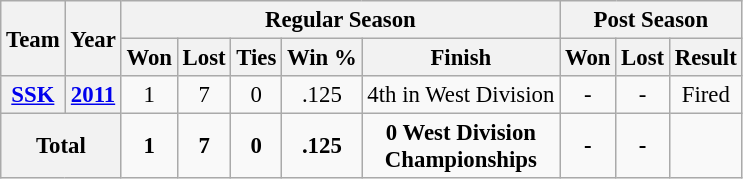<table class="wikitable" style="font-size: 95%; text-align:center;">
<tr>
<th rowspan="2">Team</th>
<th rowspan="2">Year</th>
<th colspan="5">Regular Season</th>
<th colspan="4">Post Season</th>
</tr>
<tr>
<th>Won</th>
<th>Lost</th>
<th>Ties</th>
<th>Win %</th>
<th>Finish</th>
<th>Won</th>
<th>Lost</th>
<th>Result</th>
</tr>
<tr>
<th><a href='#'>SSK</a></th>
<th><a href='#'>2011</a></th>
<td>1</td>
<td>7</td>
<td>0</td>
<td>.125</td>
<td>4th in West Division</td>
<td>-</td>
<td>-</td>
<td>Fired</td>
</tr>
<tr>
<th colspan="2"><strong>Total</strong></th>
<td><strong>1</strong></td>
<td><strong>7</strong></td>
<td><strong>0</strong></td>
<td><strong>.125</strong></td>
<td><strong>0 West Division<br>Championships</strong></td>
<td><strong>-</strong></td>
<td><strong>-</strong></td>
<td></td>
</tr>
</table>
